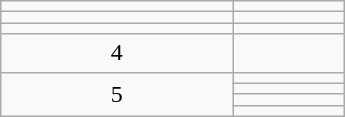<table class="wikitable" width="230px">
<tr>
<td align=center></td>
<td></td>
</tr>
<tr>
<td align=center></td>
<td></td>
</tr>
<tr>
<td align=center></td>
<td></td>
</tr>
<tr>
<td align=center>4</td>
<td></td>
</tr>
<tr>
<td rowspan=4 align=center>5</td>
<td align"left"></td>
</tr>
<tr>
<td align"left"></td>
</tr>
<tr>
<td align"left"></td>
</tr>
<tr>
<td align"left"></td>
</tr>
</table>
